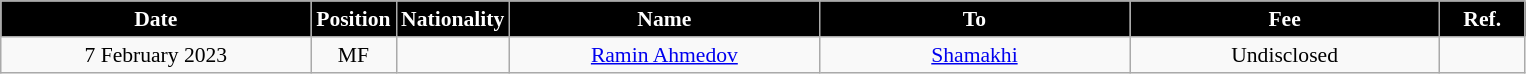<table class="wikitable"  style="text-align:center; font-size:90%; ">
<tr>
<th style="background:#000000; color:#FFFFFF; width:200px;">Date</th>
<th style="background:#000000; color:#FFFFFF; width:50px;">Position</th>
<th style="background:#000000; color:#FFFFFF; width:50px;">Nationality</th>
<th style="background:#000000; color:#FFFFFF; width:200px;">Name</th>
<th style="background:#000000; color:#FFFFFF; width:200px;">To</th>
<th style="background:#000000; color:#FFFFFF; width:200px;">Fee</th>
<th style="background:#000000; color:#FFFFFF; width:50px;">Ref.</th>
</tr>
<tr>
<td>7 February 2023</td>
<td>MF</td>
<td></td>
<td><a href='#'>Ramin Ahmedov</a></td>
<td><a href='#'>Shamakhi</a></td>
<td>Undisclosed</td>
<td></td>
</tr>
</table>
